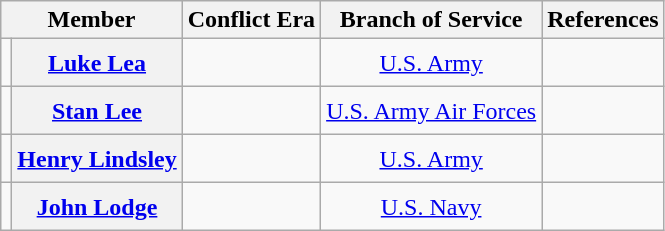<table class=wikitable style="text-align:center">
<tr>
<th scope="col" colspan="2">Member</th>
<th scope="col">Conflict Era</th>
<th scope="col">Branch of Service</th>
<th scope="col">References</th>
</tr>
<tr style="height:2em;">
<td></td>
<th scope="row"><a href='#'>Luke Lea</a></th>
<td></td>
<td><a href='#'>U.S. Army</a></td>
<td></td>
</tr>
<tr style="height:2em;">
<td></td>
<th scope="row"><a href='#'>Stan Lee</a></th>
<td></td>
<td><a href='#'>U.S. Army Air Forces</a></td>
<td></td>
</tr>
<tr style="height:2em;">
<td></td>
<th scope="row"><a href='#'>Henry Lindsley</a></th>
<td></td>
<td><a href='#'>U.S. Army</a></td>
<td></td>
</tr>
<tr style="height:2em;">
<td></td>
<th scope="row"><a href='#'>John Lodge</a></th>
<td></td>
<td><a href='#'>U.S. Navy</a></td>
<td></td>
</tr>
</table>
